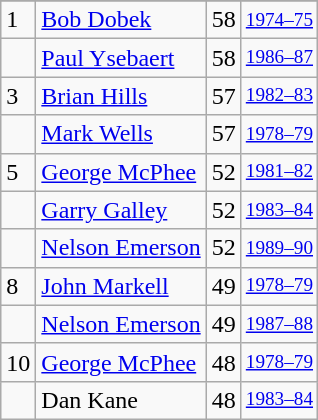<table class="wikitable">
<tr>
</tr>
<tr>
<td>1</td>
<td><a href='#'>Bob Dobek</a></td>
<td>58</td>
<td style="font-size:80%;"><a href='#'>1974–75</a></td>
</tr>
<tr>
<td></td>
<td><a href='#'>Paul Ysebaert</a></td>
<td>58</td>
<td style="font-size:80%;"><a href='#'>1986–87</a></td>
</tr>
<tr>
<td>3</td>
<td><a href='#'>Brian Hills</a></td>
<td>57</td>
<td style="font-size:80%;"><a href='#'>1982–83</a></td>
</tr>
<tr>
<td></td>
<td><a href='#'>Mark Wells</a></td>
<td>57</td>
<td style="font-size:80%;"><a href='#'>1978–79</a></td>
</tr>
<tr>
<td>5</td>
<td><a href='#'>George McPhee</a></td>
<td>52</td>
<td style="font-size:80%;"><a href='#'>1981–82</a></td>
</tr>
<tr>
<td></td>
<td><a href='#'>Garry Galley</a></td>
<td>52</td>
<td style="font-size:80%;"><a href='#'>1983–84</a></td>
</tr>
<tr>
<td></td>
<td><a href='#'>Nelson Emerson</a></td>
<td>52</td>
<td style="font-size:80%;"><a href='#'>1989–90</a></td>
</tr>
<tr>
<td>8</td>
<td><a href='#'>John Markell</a></td>
<td>49</td>
<td style="font-size:80%;"><a href='#'>1978–79</a></td>
</tr>
<tr>
<td></td>
<td><a href='#'>Nelson Emerson</a></td>
<td>49</td>
<td style="font-size:80%;"><a href='#'>1987–88</a></td>
</tr>
<tr>
<td>10</td>
<td><a href='#'>George McPhee</a></td>
<td>48</td>
<td style="font-size:80%;"><a href='#'>1978–79</a></td>
</tr>
<tr>
<td></td>
<td>Dan Kane</td>
<td>48</td>
<td style="font-size:80%;"><a href='#'>1983–84</a></td>
</tr>
</table>
